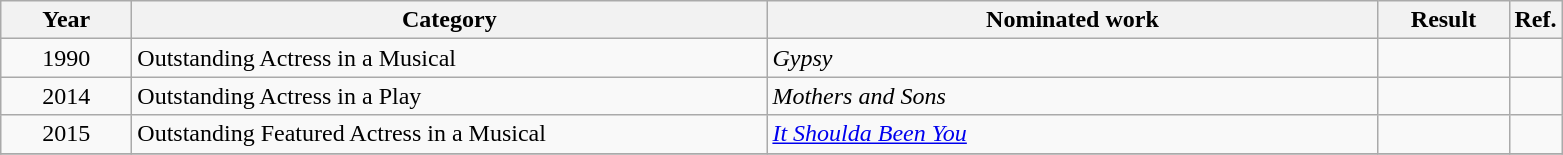<table class=wikitable>
<tr>
<th scope="col" style="width:5em;">Year</th>
<th scope="col" style="width:26em;">Category</th>
<th scope="col" style="width:25em;">Nominated work</th>
<th scope="col" style="width:5em;">Result</th>
<th>Ref.</th>
</tr>
<tr>
<td style="text-align:center;">1990</td>
<td>Outstanding Actress in a Musical</td>
<td><em>Gypsy</em></td>
<td></td>
<td></td>
</tr>
<tr>
<td style="text-align:center;">2014</td>
<td>Outstanding Actress in a Play</td>
<td><em>Mothers and Sons</em></td>
<td></td>
<td></td>
</tr>
<tr>
<td style="text-align:center;">2015</td>
<td>Outstanding Featured Actress in a Musical</td>
<td><em><a href='#'>It Shoulda Been You</a></em></td>
<td></td>
<td></td>
</tr>
<tr>
</tr>
</table>
